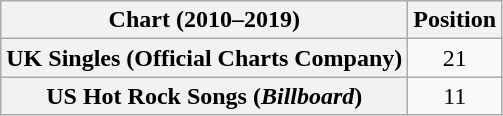<table class="wikitable plainrowheaders" style="text-align:center">
<tr>
<th scope="col">Chart (2010–2019)</th>
<th scope="col">Position</th>
</tr>
<tr>
<th scope="row">UK Singles (Official Charts Company)</th>
<td>21</td>
</tr>
<tr>
<th scope="row">US Hot Rock Songs (<em>Billboard</em>)</th>
<td>11</td>
</tr>
</table>
